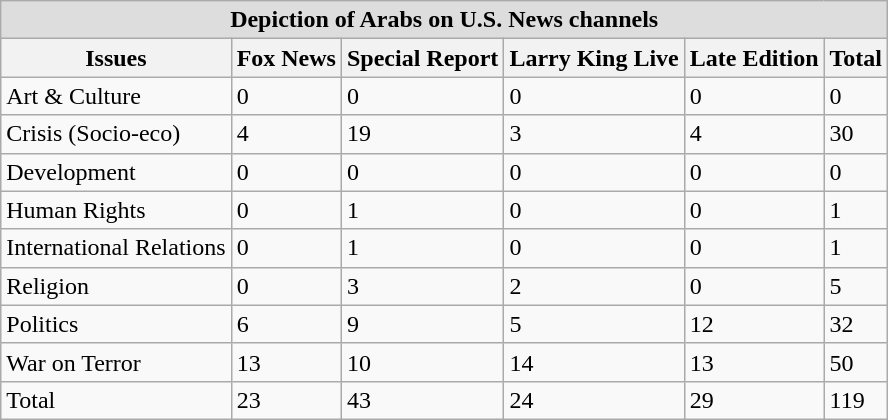<table class="wikitable">
<tr style="background:#ddd;">
<td colspan="6" style="text-align:center;"><strong>Depiction of Arabs on U.S. News channels</strong></td>
</tr>
<tr>
<th>Issues</th>
<th>Fox News</th>
<th>Special Report</th>
<th>Larry King Live</th>
<th>Late Edition</th>
<th>Total</th>
</tr>
<tr>
<td>Art & Culture</td>
<td>0</td>
<td>0</td>
<td>0</td>
<td>0</td>
<td>0</td>
</tr>
<tr>
<td>Crisis (Socio-eco)</td>
<td>4</td>
<td>19</td>
<td>3</td>
<td>4</td>
<td>30</td>
</tr>
<tr>
<td>Development</td>
<td>0</td>
<td>0</td>
<td>0</td>
<td>0</td>
<td>0</td>
</tr>
<tr>
<td>Human Rights</td>
<td>0</td>
<td>1</td>
<td>0</td>
<td>0</td>
<td>1</td>
</tr>
<tr>
<td>International Relations</td>
<td>0</td>
<td>1</td>
<td>0</td>
<td>0</td>
<td>1</td>
</tr>
<tr>
<td>Religion</td>
<td>0</td>
<td>3</td>
<td>2</td>
<td>0</td>
<td>5</td>
</tr>
<tr>
<td>Politics</td>
<td>6</td>
<td>9</td>
<td>5</td>
<td>12</td>
<td>32</td>
</tr>
<tr>
<td>War on Terror</td>
<td>13</td>
<td>10</td>
<td>14</td>
<td>13</td>
<td>50</td>
</tr>
<tr>
<td>Total</td>
<td>23</td>
<td>43</td>
<td>24</td>
<td>29</td>
<td>119</td>
</tr>
</table>
